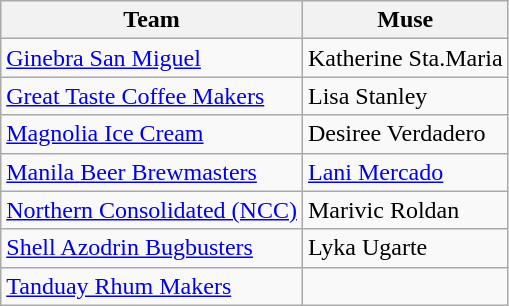<table class="wikitable sortable sortable">
<tr>
<th style= style="width:45%;">Team</th>
<th style= style="width:55%;">Muse</th>
</tr>
<tr>
<td><a href='#'>Ginebra San Miguel</a></td>
<td>Katherine Sta.Maria</td>
</tr>
<tr>
<td><a href='#'>Great Taste Coffee Makers</a></td>
<td>Lisa Stanley</td>
</tr>
<tr>
<td><a href='#'>Magnolia Ice Cream</a></td>
<td>Desiree Verdadero</td>
</tr>
<tr>
<td><a href='#'>Manila Beer Brewmasters</a></td>
<td><a href='#'>Lani Mercado</a></td>
</tr>
<tr>
<td><a href='#'>Northern Consolidated (NCC)</a></td>
<td>Marivic Roldan</td>
</tr>
<tr>
<td><a href='#'>Shell Azodrin Bugbusters</a></td>
<td>Lyka Ugarte</td>
</tr>
<tr>
<td><a href='#'>Tanduay Rhum Makers</a></td>
<td></td>
</tr>
</table>
